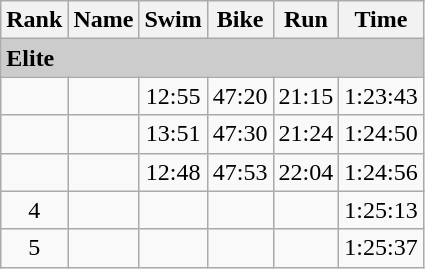<table class="wikitable">
<tr>
<th>Rank</th>
<th>Name</th>
<th>Swim</th>
<th>Bike</th>
<th>Run</th>
<th>Time</th>
</tr>
<tr bgcolor="#cccccc">
<td colspan="6" align="left"><strong>Elite</strong></td>
</tr>
<tr align="center">
<td></td>
<td align="left"><strong></strong></td>
<td>12:55</td>
<td>47:20</td>
<td>21:15</td>
<td>1:23:43</td>
</tr>
<tr align="center">
<td></td>
<td align="left"></td>
<td>13:51</td>
<td>47:30</td>
<td>21:24</td>
<td>1:24:50</td>
</tr>
<tr align="center">
<td></td>
<td align="left"></td>
<td>12:48</td>
<td>47:53</td>
<td>22:04</td>
<td>1:24:56</td>
</tr>
<tr align="center">
<td>4</td>
<td align="left"></td>
<td></td>
<td></td>
<td></td>
<td>1:25:13</td>
</tr>
<tr align="center">
<td>5</td>
<td align="left"></td>
<td></td>
<td></td>
<td></td>
<td>1:25:37</td>
</tr>
</table>
